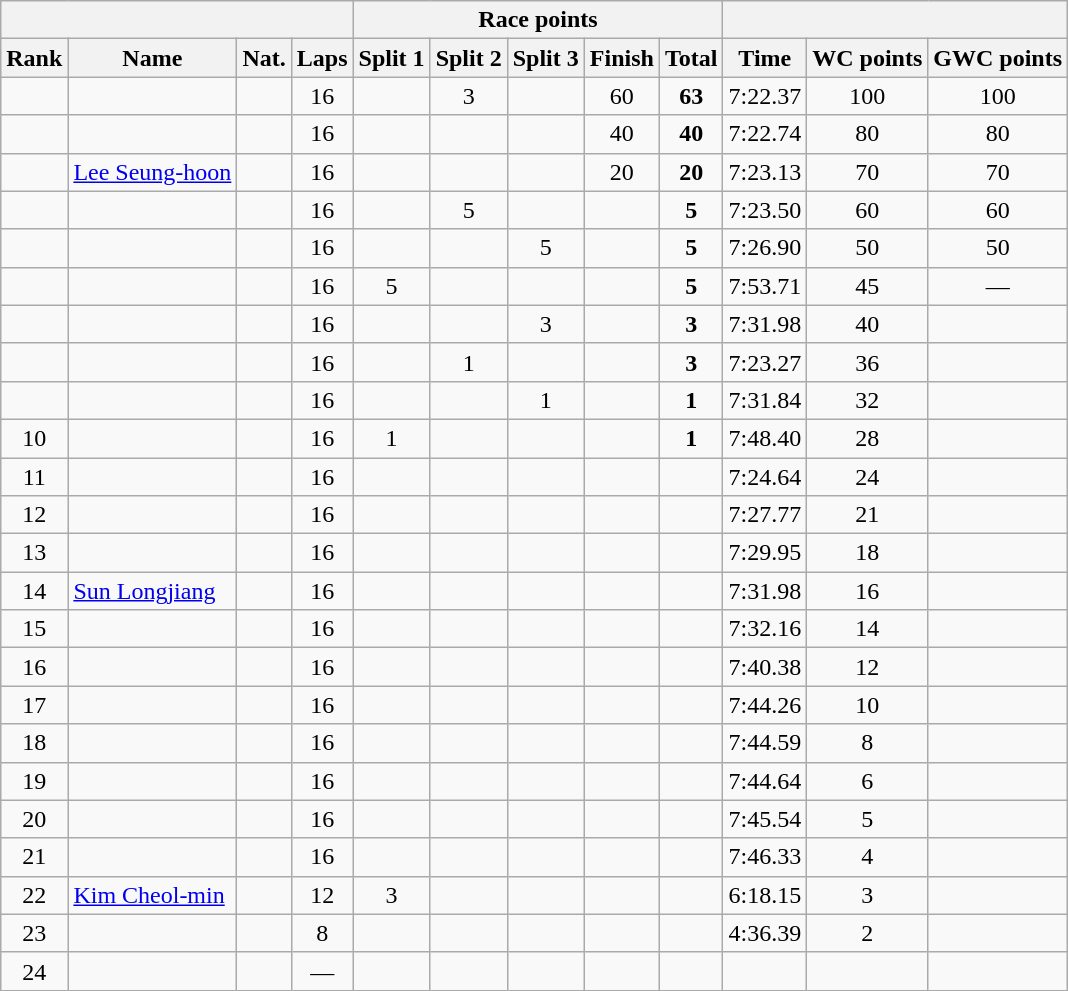<table class="wikitable sortable" style="text-align:center">
<tr>
<th colspan=4></th>
<th colspan=5>Race points</th>
<th colspan=3></th>
</tr>
<tr>
<th>Rank</th>
<th>Name</th>
<th>Nat.</th>
<th>Laps</th>
<th>Split 1</th>
<th>Split 2</th>
<th>Split 3</th>
<th>Finish</th>
<th>Total</th>
<th>Time</th>
<th>WC points</th>
<th>GWC points</th>
</tr>
<tr>
<td></td>
<td align=left></td>
<td></td>
<td>16</td>
<td></td>
<td>3</td>
<td></td>
<td>60</td>
<td><strong>63</strong></td>
<td>7:22.37</td>
<td>100</td>
<td>100</td>
</tr>
<tr>
<td></td>
<td align=left></td>
<td></td>
<td>16</td>
<td></td>
<td></td>
<td></td>
<td>40</td>
<td><strong>40</strong></td>
<td>7:22.74</td>
<td>80</td>
<td>80</td>
</tr>
<tr>
<td></td>
<td align=left><a href='#'>Lee Seung-hoon</a></td>
<td></td>
<td>16</td>
<td></td>
<td></td>
<td></td>
<td>20</td>
<td><strong>20</strong></td>
<td>7:23.13</td>
<td>70</td>
<td>70</td>
</tr>
<tr>
<td></td>
<td align=left></td>
<td></td>
<td>16</td>
<td></td>
<td>5</td>
<td></td>
<td></td>
<td><strong>5</strong></td>
<td>7:23.50</td>
<td>60</td>
<td>60</td>
</tr>
<tr>
<td></td>
<td align=left></td>
<td></td>
<td>16</td>
<td></td>
<td></td>
<td>5</td>
<td></td>
<td><strong>5</strong></td>
<td>7:26.90</td>
<td>50</td>
<td>50</td>
</tr>
<tr>
<td></td>
<td align=left></td>
<td></td>
<td>16</td>
<td>5</td>
<td></td>
<td></td>
<td></td>
<td><strong>5</strong></td>
<td>7:53.71</td>
<td>45</td>
<td>—</td>
</tr>
<tr>
<td></td>
<td align=left></td>
<td></td>
<td>16</td>
<td></td>
<td></td>
<td>3</td>
<td></td>
<td><strong>3</strong></td>
<td>7:31.98</td>
<td>40</td>
<td></td>
</tr>
<tr>
<td></td>
<td align=left></td>
<td></td>
<td>16</td>
<td></td>
<td>1</td>
<td></td>
<td></td>
<td><strong>3</strong></td>
<td>7:23.27</td>
<td>36</td>
<td></td>
</tr>
<tr>
<td></td>
<td align=left></td>
<td></td>
<td>16</td>
<td></td>
<td></td>
<td>1</td>
<td></td>
<td><strong>1</strong></td>
<td>7:31.84</td>
<td>32</td>
<td></td>
</tr>
<tr>
<td>10</td>
<td align=left></td>
<td></td>
<td>16</td>
<td>1</td>
<td></td>
<td></td>
<td></td>
<td><strong>1</strong></td>
<td>7:48.40</td>
<td>28</td>
<td></td>
</tr>
<tr>
<td>11</td>
<td align=left></td>
<td></td>
<td>16</td>
<td></td>
<td></td>
<td></td>
<td></td>
<td></td>
<td>7:24.64</td>
<td>24</td>
<td></td>
</tr>
<tr>
<td>12</td>
<td align=left></td>
<td></td>
<td>16</td>
<td></td>
<td></td>
<td></td>
<td></td>
<td></td>
<td>7:27.77</td>
<td>21</td>
<td></td>
</tr>
<tr>
<td>13</td>
<td align=left></td>
<td></td>
<td>16</td>
<td></td>
<td></td>
<td></td>
<td></td>
<td></td>
<td>7:29.95</td>
<td>18</td>
<td></td>
</tr>
<tr>
<td>14</td>
<td align=left><a href='#'>Sun Longjiang</a></td>
<td></td>
<td>16</td>
<td></td>
<td></td>
<td></td>
<td></td>
<td></td>
<td>7:31.98</td>
<td>16</td>
<td></td>
</tr>
<tr>
<td>15</td>
<td align=left></td>
<td></td>
<td>16</td>
<td></td>
<td></td>
<td></td>
<td></td>
<td></td>
<td>7:32.16</td>
<td>14</td>
<td></td>
</tr>
<tr>
<td>16</td>
<td align=left></td>
<td></td>
<td>16</td>
<td></td>
<td></td>
<td></td>
<td></td>
<td></td>
<td>7:40.38</td>
<td>12</td>
<td></td>
</tr>
<tr>
<td>17</td>
<td align=left></td>
<td></td>
<td>16</td>
<td></td>
<td></td>
<td></td>
<td></td>
<td></td>
<td>7:44.26</td>
<td>10</td>
<td></td>
</tr>
<tr>
<td>18</td>
<td align=left></td>
<td></td>
<td>16</td>
<td></td>
<td></td>
<td></td>
<td></td>
<td></td>
<td>7:44.59</td>
<td>8</td>
<td></td>
</tr>
<tr>
<td>19</td>
<td align=left></td>
<td></td>
<td>16</td>
<td></td>
<td></td>
<td></td>
<td></td>
<td></td>
<td>7:44.64</td>
<td>6</td>
<td></td>
</tr>
<tr>
<td>20</td>
<td align=left></td>
<td></td>
<td>16</td>
<td></td>
<td></td>
<td></td>
<td></td>
<td></td>
<td>7:45.54</td>
<td>5</td>
<td></td>
</tr>
<tr>
<td>21</td>
<td align=left></td>
<td></td>
<td>16</td>
<td></td>
<td></td>
<td></td>
<td></td>
<td></td>
<td>7:46.33</td>
<td>4</td>
<td></td>
</tr>
<tr>
<td>22</td>
<td align=left><a href='#'>Kim Cheol-min</a></td>
<td></td>
<td>12</td>
<td>3</td>
<td></td>
<td></td>
<td></td>
<td></td>
<td>6:18.15</td>
<td>3</td>
<td></td>
</tr>
<tr>
<td>23</td>
<td align=left></td>
<td></td>
<td>8</td>
<td></td>
<td></td>
<td></td>
<td></td>
<td></td>
<td>4:36.39</td>
<td>2</td>
<td></td>
</tr>
<tr>
<td>24</td>
<td align=left></td>
<td></td>
<td>—</td>
<td></td>
<td></td>
<td></td>
<td></td>
<td></td>
<td></td>
<td></td>
<td></td>
</tr>
</table>
